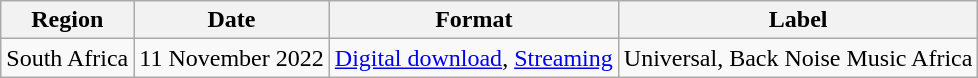<table class="wikitable">
<tr>
<th>Region</th>
<th>Date</th>
<th>Format</th>
<th>Label</th>
</tr>
<tr>
<td>South Africa</td>
<td>11 November 2022</td>
<td><a href='#'>Digital download</a>, <a href='#'>Streaming</a></td>
<td>Universal, Back Noise Music Africa</td>
</tr>
</table>
